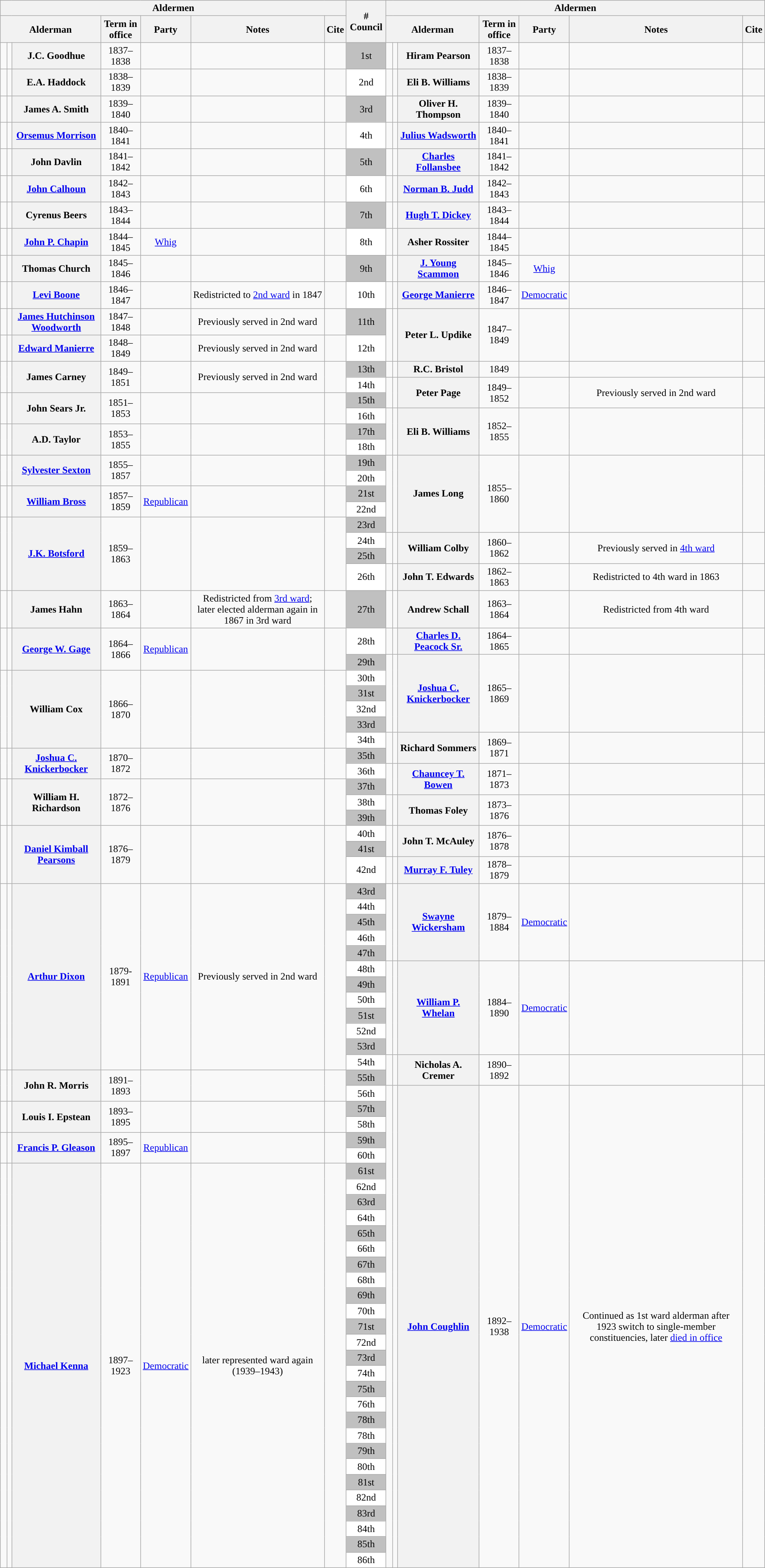<table class="wikitable" style="text-align:center;">
<tr>
<th scope="col" colspan="7">Aldermen</th>
<th rowspan=2 scope=col># Council</th>
<th scope="col" colspan="7">Aldermen</th>
</tr>
<tr>
<th scope="col" colspan="3">Alderman</th>
<th scope="col">Term in office</th>
<th scope="col">Party</th>
<th scope="col">Notes</th>
<th scope="col">Cite</th>
<th scope="col" colspan="3">Alderman</th>
<th scope="col">Term in office</th>
<th scope="col">Party</th>
<th scope="col">Notes</th>
<th scope="col">Cite</th>
</tr>
<tr>
<td></td>
<td></td>
<th scope="row">J.C. Goodhue</th>
<td>1837–1838</td>
<td></td>
<td></td>
<td></td>
<td style= "background-color:#C0C0C0">1st</td>
<td></td>
<td></td>
<th scope="row">Hiram Pearson</th>
<td>1837–1838</td>
<td></td>
<td></td>
<td></td>
</tr>
<tr>
<td></td>
<td></td>
<th scope="row">E.A. Haddock</th>
<td>1838–1839</td>
<td></td>
<td></td>
<td></td>
<td style= "background-color:#FFFFFF">2nd</td>
<td></td>
<td></td>
<th scope="row">Eli B. Williams</th>
<td>1838–1839</td>
<td></td>
<td></td>
<td></td>
</tr>
<tr>
<td></td>
<td></td>
<th scope="row">James A. Smith</th>
<td>1839–1840</td>
<td></td>
<td></td>
<td></td>
<td style= "background-color:#C0C0C0">3rd</td>
<td></td>
<td></td>
<th scope="row">Oliver H. Thompson</th>
<td>1839–1840</td>
<td></td>
<td></td>
<td></td>
</tr>
<tr>
<td></td>
<td></td>
<th scope="row"><a href='#'>Orsemus Morrison</a></th>
<td>1840–1841</td>
<td></td>
<td></td>
<td></td>
<td style= "background-color:#FFFFFF">4th</td>
<td></td>
<td></td>
<th scope="row"><a href='#'>Julius Wadsworth</a></th>
<td>1840–1841</td>
<td></td>
<td></td>
<td></td>
</tr>
<tr>
<td></td>
<td></td>
<th scope="row">John Davlin</th>
<td>1841–1842</td>
<td></td>
<td></td>
<td></td>
<td style= "background-color:#C0C0C0">5th</td>
<td></td>
<td></td>
<th scope="row"><a href='#'>Charles Follansbee</a></th>
<td>1841–1842</td>
<td></td>
<td></td>
<td></td>
</tr>
<tr>
<td></td>
<td></td>
<th scope="row"><a href='#'>John Calhoun</a></th>
<td>1842–1843</td>
<td></td>
<td></td>
<td></td>
<td style= "background-color:#FFFFFF">6th</td>
<td></td>
<td></td>
<th scope="row"><a href='#'>Norman B. Judd</a></th>
<td>1842–1843</td>
<td></td>
<td></td>
<td></td>
</tr>
<tr>
<td></td>
<td></td>
<th scope="row">Cyrenus Beers</th>
<td>1843–1844</td>
<td></td>
<td></td>
<td></td>
<td style= "background-color:#C0C0C0">7th</td>
<td></td>
<td></td>
<th scope="row"><a href='#'>Hugh T. Dickey</a></th>
<td>1843–1844</td>
<td></td>
<td></td>
<td></td>
</tr>
<tr>
<td> </td>
<td></td>
<th scope="row"><a href='#'>John P. Chapin</a></th>
<td>1844–1845</td>
<td><a href='#'>Whig</a></td>
<td></td>
<td></td>
<td style= "background-color:#FFFFFF">8th</td>
<td></td>
<td></td>
<th scope="row">Asher Rossiter</th>
<td>1844–1845</td>
<td></td>
<td></td>
<td></td>
</tr>
<tr>
<td></td>
<td></td>
<th scope="row">Thomas Church</th>
<td>1845–1846</td>
<td></td>
<td></td>
<td></td>
<td style= "background-color:#C0C0C0">9th</td>
<td> </td>
<td></td>
<th scope="row"><a href='#'>J. Young Scammon</a></th>
<td>1845–1846</td>
<td><a href='#'>Whig</a></td>
<td></td>
<td></td>
</tr>
<tr>
<td></td>
<td></td>
<th scope="row"><a href='#'>Levi Boone</a></th>
<td>1846–1847</td>
<td></td>
<td>Redistricted to <a href='#'>2nd ward</a> in 1847</td>
<td></td>
<td style= "background-color:#FFFFFF">10th</td>
<td></td>
<td></td>
<th scope="row"><a href='#'>George Manierre</a></th>
<td>1846–1847</td>
<td><a href='#'>Democratic</a></td>
<td></td>
<td></td>
</tr>
<tr>
<td></td>
<td></td>
<th scope="row"><a href='#'>James Hutchinson Woodworth</a></th>
<td>1847–1848</td>
<td></td>
<td>Previously served in 2nd ward</td>
<td></td>
<td style= "background-color:#C0C0C0">11th</td>
<td rowspan=2></td>
<td rowspan=2></td>
<th rowspan=2 scope="row">Peter L. Updike</th>
<td rowspan=2>1847–1849</td>
<td rowspan=2></td>
<td rowspan=2></td>
<td rowspan=2></td>
</tr>
<tr>
<td></td>
<td></td>
<th scope="row"><a href='#'>Edward Manierre</a></th>
<td>1848–1849</td>
<td></td>
<td>Previously served in 2nd ward</td>
<td></td>
<td style= "background-color:#FFFFFF">12th</td>
</tr>
<tr>
<td rowspan=3></td>
<td rowspan=3></td>
<th rowspan=3 scope="row">James Carney</th>
<td rowspan=3>1849–1851</td>
<td rowspan=3></td>
<td rowspan=3>Previously served in 2nd ward</td>
<td rowspan=3></td>
<td rowspan=2 style="background-color:#C0C0C0">13th</td>
<td></td>
<td></td>
<th scope="row">R.C. Bristol</th>
<td>1849</td>
<td></td>
<td></td>
<td></td>
</tr>
<tr>
<td rowspan=3></td>
<td rowspan=3></td>
<th rowspan=3 scope="row">Peter Page</th>
<td rowspan=3>1849–1852</td>
<td rowspan=3></td>
<td rowspan=3>Previously served in 2nd ward</td>
<td rowspan=3></td>
</tr>
<tr>
<td style= "background-color:#FFFFFF">14th</td>
</tr>
<tr>
<td rowspan=2></td>
<td rowspan=2></td>
<th rowspan=2 scope="row">John Sears Jr.</th>
<td rowspan=2>1851–1853</td>
<td rowspan=2></td>
<td rowspan=2></td>
<td rowspan=2></td>
<td style= "background-color:#C0C0C0">15th</td>
</tr>
<tr>
<td style= "background-color:#FFFFFF">16th</td>
<td rowspan=3></td>
<td rowspan=3></td>
<th rowspan=3 scope="row">Eli B. Williams</th>
<td rowspan=3>1852–1855</td>
<td rowspan=3></td>
<td rowspan=3></td>
<td rowspan=3></td>
</tr>
<tr>
<td rowspan=2></td>
<td rowspan=2></td>
<th rowspan=2 scope="row">A.D. Taylor</th>
<td rowspan=2>1853–1855</td>
<td rowspan=2></td>
<td rowspan=2></td>
<td rowspan=2></td>
<td style= "background-color:#C0C0C0">17th</td>
</tr>
<tr>
<td style= "background-color:#FFFFFF">18th</td>
</tr>
<tr>
<td rowspan=2></td>
<td rowspan=2></td>
<th rowspan=2 scope="row"><a href='#'>Sylvester Sexton</a></th>
<td rowspan=2>1855–1857</td>
<td rowspan=2></td>
<td rowspan=2></td>
<td rowspan=2></td>
<td style= "background-color:#C0C0C0">19th</td>
<td rowspan=5></td>
<td rowspan=5></td>
<th rowspan=5 scope="row">James Long</th>
<td rowspan=5>1855–1860</td>
<td rowspan=5></td>
<td rowspan=5></td>
<td rowspan=5></td>
</tr>
<tr>
<td style= "background-color:#FFFFFF">20th</td>
</tr>
<tr>
<td rowspan=2></td>
<td rowspan=2></td>
<th rowspan=2 scope="row"><a href='#'>William Bross</a></th>
<td rowspan=2>1857–1859</td>
<td rowspan=2><a href='#'>Republican</a></td>
<td rowspan=2></td>
<td rowspan=2></td>
<td style= "background-color:#C0C0C0">21st</td>
</tr>
<tr>
<td style= "background-color:#FFFFFF">22nd</td>
</tr>
<tr>
<td rowspan=4></td>
<td rowspan=4></td>
<th rowspan=4 scope="row"><a href='#'>J.K. Botsford</a></th>
<td rowspan=4>1859–1863</td>
<td rowspan=4></td>
<td rowspan=4></td>
<td rowspan=4></td>
<td style= "background-color:#C0C0C0">23rd</td>
</tr>
<tr>
<td style= "background-color:#FFFFFF">24th</td>
<td rowspan=2></td>
<td rowspan=2></td>
<th rowspan=2 scope="row">William Colby</th>
<td rowspan=2>1860–1862</td>
<td rowspan=2></td>
<td rowspan=2>Previously served in <a href='#'>4th ward</a></td>
<td rowspan=2></td>
</tr>
<tr>
<td style= "background-color:#C0C0C0">25th</td>
</tr>
<tr>
<td style= "background-color:#FFFFFF">26th</td>
<td></td>
<td></td>
<th scope="row">John T. Edwards</th>
<td>1862–1863</td>
<td></td>
<td>Redistricted to 4th ward in 1863</td>
<td></td>
</tr>
<tr>
<td></td>
<td></td>
<th scope="row">James Hahn</th>
<td>1863–1864</td>
<td></td>
<td>Redistricted from <a href='#'>3rd ward</a>; later elected alderman again in 1867 in 3rd ward</td>
<td></td>
<td style= "background-color:#C0C0C0">27th</td>
<td></td>
<td></td>
<th scope="row">Andrew Schall</th>
<td>1863–1864</td>
<td></td>
<td>Redistricted from 4th ward</td>
<td></td>
</tr>
<tr>
<td rowspan=2></td>
<td rowspan=2></td>
<th rowspan=2 scope="row"><a href='#'>George W. Gage</a></th>
<td rowspan=2>1864–1866</td>
<td rowspan=2><a href='#'>Republican</a></td>
<td rowspan=2></td>
<td rowspan=2></td>
<td style= "background-color:#FFFFFF">28th</td>
<td></td>
<td></td>
<th scope="row"><a href='#'>Charles D. Peacock Sr.</a></th>
<td>1864–1865</td>
<td></td>
<td></td>
<td></td>
</tr>
<tr>
<td style= "background-color:#C0C0C0">29th</td>
<td rowspan=5></td>
<td rowspan=5></td>
<th rowspan=5 scope="row"><a href='#'>Joshua C. Knickerbocker</a></th>
<td rowspan=5>1865–1869</td>
<td rowspan=5></td>
<td rowspan=5></td>
<td rowspan=5></td>
</tr>
<tr>
<td rowspan=5></td>
<td rowspan=5></td>
<th rowspan=5 scope="row">William Cox</th>
<td rowspan=5>1866–1870</td>
<td rowspan=5></td>
<td rowspan=5></td>
<td rowspan=5></td>
<td style= "background-color:#FFFFFF">30th</td>
</tr>
<tr>
<td style= "background-color:#C0C0C0">31st</td>
</tr>
<tr>
<td style= "background-color:#FFFFFF">32nd</td>
</tr>
<tr>
<td style= "background-color:#C0C0C0">33rd</td>
</tr>
<tr>
<td style= "background-color:#FFFFFF">34th</td>
<td rowspan=2></td>
<td rowspan=2></td>
<th rowspan=2 scope="row">Richard Sommers</th>
<td rowspan=2>1869–1871</td>
<td rowspan=2></td>
<td rowspan=2></td>
<td rowspan=2></td>
</tr>
<tr>
<td rowspan=2></td>
<td rowspan=2></td>
<th rowspan=2 scope="row"><a href='#'>Joshua C. Knickerbocker</a></th>
<td rowspan=2>1870–1872</td>
<td rowspan=2></td>
<td rowspan=2></td>
<td rowspan=2></td>
<td style= "background-color:#C0C0C0">35th</td>
</tr>
<tr>
<td style= "background-color:#FFFFFF">36th</td>
<td rowspan=2></td>
<td rowspan=2></td>
<th rowspan=2 scope="row"><a href='#'>Chauncey T. Bowen</a></th>
<td rowspan=2>1871–1873</td>
<td rowspan=2></td>
<td rowspan=2></td>
<td rowspan=2></td>
</tr>
<tr>
<td rowspan=3></td>
<td rowspan=3></td>
<th rowspan=3 scope="row">William H. Richardson</th>
<td rowspan=3>1872–1876</td>
<td rowspan=3></td>
<td rowspan=3></td>
<td rowspan=3></td>
<td style= "background-color:#C0C0C0">37th</td>
</tr>
<tr>
<td style= "background-color:#FFFFFF">38th</td>
<td rowspan=2></td>
<td rowspan=2></td>
<th rowspan=2 scope="row">Thomas Foley</th>
<td rowspan=2>1873–1876</td>
<td rowspan=2></td>
<td rowspan=2></td>
<td rowspan=2></td>
</tr>
<tr>
<td style= "background-color:#C0C0C0">39th</td>
</tr>
<tr>
<td rowspan=4></td>
<td rowspan=4></td>
<th rowspan=4 scope="row"><a href='#'>Daniel Kimball Pearsons</a></th>
<td rowspan=4>1876–1879</td>
<td rowspan=4></td>
<td rowspan=4></td>
<td rowspan=4></td>
<td style= "background-color:#FFFFFF">40th</td>
<td rowspan=2></td>
<td rowspan=2></td>
<th rowspan=2 scope="row">John T. McAuley</th>
<td rowspan=2>1876–1878</td>
<td rowspan=2></td>
<td rowspan=2></td>
<td rowspan=2></td>
</tr>
<tr>
<td style= "background-color:#C0C0C0">41st</td>
</tr>
<tr>
<td rowspan=2 style= "background-color:#FFFFFF">42nd</td>
<td></td>
<td></td>
<th scope="row"><a href='#'>Murray F. Tuley</a></th>
<td>1878–1879</td>
<td></td>
<td></td>
<td></td>
</tr>
<tr>
<td rowspan=6></td>
<td rowspan=6></td>
<th rowspan=6 scope="row"><a href='#'>Swayne Wickersham</a></th>
<td rowspan=6>1879–1884</td>
<td rowspan=6><a href='#'>Democratic</a></td>
<td rowspan=6></td>
<td rowspan=6></td>
</tr>
<tr>
<td rowspan=12></td>
<td rowspan=12></td>
<th rowspan=12 scope="row"><a href='#'>Arthur Dixon</a></th>
<td rowspan=12>1879-1891</td>
<td rowspan=12><a href='#'>Republican</a></td>
<td rowspan=12>Previously served in 2nd ward</td>
<td rowspan=12></td>
<td style= "background-color:#C0C0C0">43rd</td>
</tr>
<tr>
<td style= "background-color:#FFFFFF">44th</td>
</tr>
<tr>
<td style= "background-color:#C0C0C0">45th</td>
</tr>
<tr>
<td style= "background-color:#FFFFFF">46th</td>
</tr>
<tr>
<td style= "background-color:#C0C0C0">47th</td>
</tr>
<tr>
<td style= "background-color:#FFFFFF">48th</td>
<td rowspan=6> </td>
<td rowspan=6></td>
<th rowspan=6 scope="row"><a href='#'>William P. Whelan</a></th>
<td rowspan=6>1884–1890</td>
<td rowspan=6><a href='#'>Democratic</a></td>
<td rowspan=6></td>
<td rowspan=6></td>
</tr>
<tr>
<td style= "background-color:#C0C0C0">49th</td>
</tr>
<tr>
<td style= "background-color:#FFFFFF">50th</td>
</tr>
<tr>
<td style= "background-color:#C0C0C0">51st</td>
</tr>
<tr>
<td style= "background-color:#FFFFFF">52nd</td>
</tr>
<tr>
<td style= "background-color:#C0C0C0">53rd</td>
</tr>
<tr>
<td style= "background-color:#FFFFFF">54th</td>
<td rowspan=2></td>
<td rowspan=2></td>
<th rowspan=2 scope="row">Nicholas A. Cremer</th>
<td rowspan=2>1890–1892</td>
<td rowspan=2></td>
<td rowspan=2></td>
<td rowspan=2></td>
</tr>
<tr>
<td rowspan=2></td>
<td rowspan=2></td>
<th rowspan=2 scope="row">John R. Morris</th>
<td rowspan=2>1891–1893</td>
<td rowspan=2></td>
<td rowspan=2></td>
<td rowspan=2></td>
<td style= "background-color:#C0C0C0">55th</td>
</tr>
<tr>
<td style= "background-color:#FFFFFF">56th</td>
<td rowspan=38> </td>
<td rowspan=38></td>
<th rowspan=38 scope="row"><a href='#'>John Coughlin</a></th>
<td rowspan=38>1892–1938</td>
<td rowspan=38><a href='#'>Democratic</a></td>
<td rowspan=38>Continued as 1st ward alderman after 1923 switch to single-member constituencies, later <a href='#'>died in office</a></td>
<td rowspan=38></td>
</tr>
<tr>
<td rowspan=2></td>
<td rowspan=2></td>
<th rowspan=2 scope="row">Louis I. Epstean</th>
<td rowspan=2>1893–1895</td>
<td rowspan=2></td>
<td rowspan=2></td>
<td rowspan=2></td>
<td style= "background-color:#C0C0C0">57th</td>
</tr>
<tr>
<td style= "background-color:#FFFFFF">58th</td>
</tr>
<tr>
<td rowspan=2> </td>
<td rowspan=2></td>
<th rowspan=2 scope="row"><a href='#'>Francis P. Gleason</a></th>
<td rowspan=2>1895–1897</td>
<td rowspan=2><a href='#'>Republican</a></td>
<td rowspan=2></td>
<td rowspan=2></td>
<td style= "background-color:#C0C0C0">59th</td>
</tr>
<tr>
<td style= "background-color:#FFFFFF">60th</td>
</tr>
<tr>
<td rowspan=26> </td>
<td rowspan=26></td>
<th rowspan=26 scope="row"><a href='#'>Michael Kenna</a></th>
<td rowspan=26>1897–1923</td>
<td rowspan=26><a href='#'>Democratic</a></td>
<td rowspan=26>later represented ward again (1939–1943)</td>
<td rowspan=26></td>
<td style= "background-color:#C0C0C0">61st</td>
</tr>
<tr>
<td style= "background-color:#FFFFFF">62nd</td>
</tr>
<tr>
<td style= "background-color:#C0C0C0">63rd</td>
</tr>
<tr>
<td style= "background-color:#FFFFFF">64th</td>
</tr>
<tr>
<td style= "background-color:#C0C0C0">65th</td>
</tr>
<tr>
<td style= "background-color:#FFFFFF">66th</td>
</tr>
<tr>
<td style= "background-color:#C0C0C0">67th</td>
</tr>
<tr>
<td style= "background-color:#FFFFFF">68th</td>
</tr>
<tr>
<td style= "background-color:#C0C0C0">69th</td>
</tr>
<tr>
<td style= "background-color:#FFFFFF">70th</td>
</tr>
<tr>
<td style= "background-color:#C0C0C0">71st</td>
</tr>
<tr>
<td style= "background-color:#FFFFFF">72nd</td>
</tr>
<tr>
<td style= "background-color:#C0C0C0">73rd</td>
</tr>
<tr>
<td style= "background-color:#FFFFFF">74th</td>
</tr>
<tr>
<td style= "background-color:#C0C0C0">75th</td>
</tr>
<tr>
<td style= "background-color:#FFFFFF">76th</td>
</tr>
<tr>
<td style= "background-color:#C0C0C0">78th</td>
</tr>
<tr>
<td style= "background-color:#FFFFFF">78th</td>
</tr>
<tr>
<td style= "background-color:#C0C0C0">79th</td>
</tr>
<tr>
<td style= "background-color:#FFFFFF">80th</td>
</tr>
<tr>
<td style= "background-color:#C0C0C0">81st</td>
</tr>
<tr>
<td style= "background-color:#FFFFFF">82nd</td>
</tr>
<tr>
<td style= "background-color:#C0C0C0">83rd</td>
</tr>
<tr>
<td style= "background-color:#FFFFFF">84th</td>
</tr>
<tr>
<td style= "background-color:#C0C0C0">85th</td>
</tr>
<tr>
<td style= "background-color:#FFFFFF">86th</td>
</tr>
</table>
